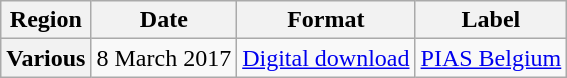<table class="wikitable sortable plainrowheaders" style="text-align:center">
<tr>
<th>Region</th>
<th>Date</th>
<th>Format</th>
<th>Label</th>
</tr>
<tr>
<th scope="row">Various</th>
<td>8 March 2017</td>
<td><a href='#'>Digital download</a></td>
<td><a href='#'>PIAS Belgium</a></td>
</tr>
</table>
